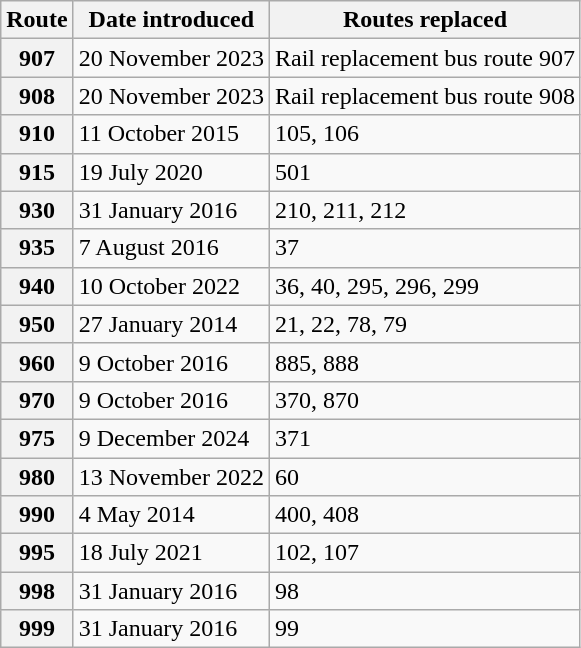<table class="wikitable sortable">
<tr>
<th data-sort-type="number">Route</th>
<th>Date introduced</th>
<th>Routes replaced</th>
</tr>
<tr>
<th>907</th>
<td>20 November 2023</td>
<td>Rail replacement bus route 907</td>
</tr>
<tr>
<th>908</th>
<td>20 November 2023</td>
<td>Rail replacement bus route 908</td>
</tr>
<tr>
<th>910</th>
<td>11 October 2015</td>
<td>105, 106</td>
</tr>
<tr>
<th>915</th>
<td>19 July 2020</td>
<td>501</td>
</tr>
<tr>
<th>930</th>
<td data-sort-value="West Perth, Outram Street">31 January 2016</td>
<td>210, 211, 212</td>
</tr>
<tr>
<th>935</th>
<td data-sort-value="West Perth, Princess Margaret Hospital">7 August 2016</td>
<td>37</td>
</tr>
<tr>
<th>940</th>
<td>10 October 2022</td>
<td>36, 40, 295, 296, 299</td>
</tr>
<tr>
<th>950</th>
<td>27 January 2014</td>
<td>21, 22, 78, 79</td>
</tr>
<tr>
<th>960</th>
<td>9 October 2016</td>
<td>885, 888</td>
</tr>
<tr>
<th>970</th>
<td>9 October 2016</td>
<td>370, 870</td>
</tr>
<tr>
<th>975</th>
<td>9 December 2024</td>
<td>371</td>
</tr>
<tr>
<th>980</th>
<td>13 November 2022</td>
<td>60</td>
</tr>
<tr>
<th>990</th>
<td>4 May 2014</td>
<td>400, 408</td>
</tr>
<tr>
<th>995</th>
<td>18 July 2021</td>
<td>102, 107</td>
</tr>
<tr>
<th>998</th>
<td>31 January 2016</td>
<td>98</td>
</tr>
<tr>
<th>999</th>
<td>31 January 2016</td>
<td>99</td>
</tr>
</table>
